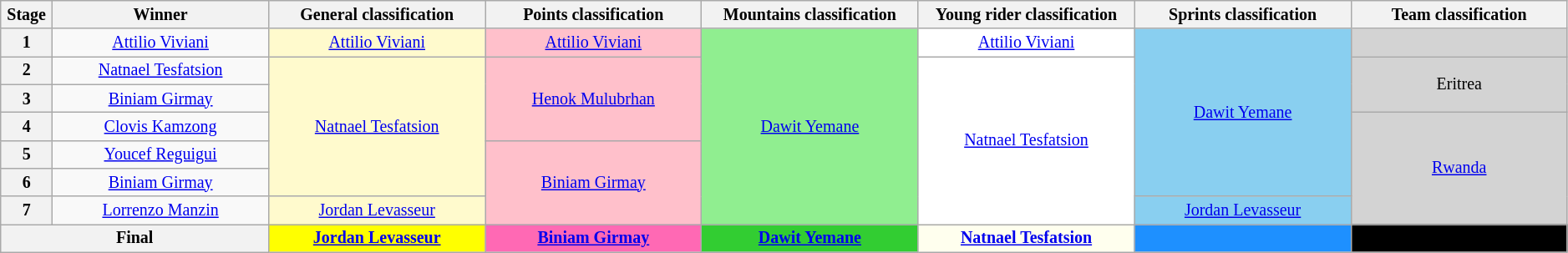<table class="wikitable" width="99%" style="text-align: center; font-size:smaller;">
<tr>
<th width="2%">Stage</th>
<th width="12%">Winner</th>
<th style="background:efefef;" width="12%">General classification<br></th>
<th style="background:efefef;" width="12%">Points classification<br></th>
<th style="background:efefef;" width="12%">Mountains classification<br></th>
<th style="background:efefef;" width="12%">Young rider classification<br></th>
<th style="background:efefef;" width="12%">Sprints classification<br></th>
<th style="background:efefef;" width="12%">Team classification<br></th>
</tr>
<tr>
<th>1</th>
<td><a href='#'>Attilio Viviani</a></td>
<td style="background:LemonChiffon;"><a href='#'>Attilio Viviani</a></td>
<td style="background:#FFC0CB;"><a href='#'>Attilio Viviani</a></td>
<td style="background:lightgreen;" rowspan="7"><a href='#'>Dawit Yemane</a></td>
<td style="background:white;"><a href='#'>Attilio Viviani</a></td>
<td style="background:#89CFF0;" rowspan="6"><a href='#'>Dawit Yemane</a></td>
<td style="background:lightgrey;"></td>
</tr>
<tr>
<th>2</th>
<td><a href='#'>Natnael Tesfatsion</a></td>
<td style="background:LemonChiffon;" rowspan="5"><a href='#'>Natnael Tesfatsion</a></td>
<td style="background:#FFC0CB;" rowspan="3"><a href='#'>Henok Mulubrhan</a></td>
<td style="background:white;" rowspan="6"><a href='#'>Natnael Tesfatsion</a></td>
<td style="background:lightgrey;" rowspan="2">Eritrea</td>
</tr>
<tr>
<th>3</th>
<td><a href='#'>Biniam Girmay</a></td>
</tr>
<tr>
<th>4</th>
<td><a href='#'>Clovis Kamzong</a></td>
<td style="background:lightgrey;" rowspan="4"><a href='#'>Rwanda</a></td>
</tr>
<tr>
<th>5</th>
<td><a href='#'>Youcef Reguigui</a></td>
<td style="background:#FFC0CB;" rowspan="3"><a href='#'>Biniam Girmay</a></td>
</tr>
<tr>
<th>6</th>
<td><a href='#'>Biniam Girmay</a></td>
</tr>
<tr>
<th>7</th>
<td><a href='#'>Lorrenzo Manzin</a></td>
<td style="background:LemonChiffon;"><a href='#'>Jordan Levasseur</a></td>
<td style="background:#89CFF0;"><a href='#'>Jordan Levasseur</a></td>
</tr>
<tr>
<th colspan="2">Final</th>
<th style="background:yellow;"><a href='#'>Jordan Levasseur</a></th>
<th style="background:#FF69B4;"><a href='#'>Biniam Girmay</a></th>
<th style="background:limegreen;"><a href='#'>Dawit Yemane</a></th>
<th style="background:#FFFFEE;"><a href='#'>Natnael Tesfatsion</a></th>
<th style="background:dodgerblue; color:white;"></th>
<th style="background:black; color:white;"></th>
</tr>
</table>
